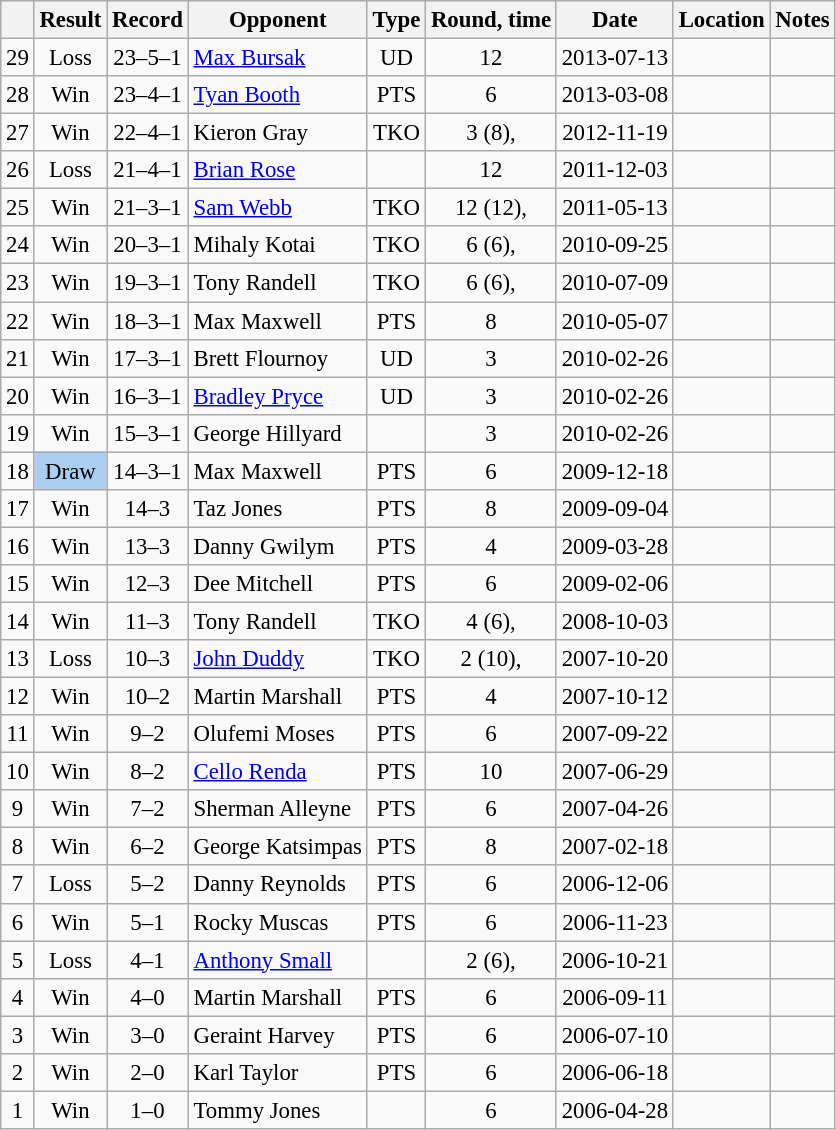<table class="wikitable" style="text-align:center; font-size:95%">
<tr>
<th></th>
<th>Result</th>
<th>Record</th>
<th>Opponent</th>
<th>Type</th>
<th>Round, time</th>
<th>Date</th>
<th>Location</th>
<th>Notes</th>
</tr>
<tr>
<td>29</td>
<td>Loss</td>
<td>23–5–1</td>
<td style="text-align:left;"> <a href='#'>Max Bursak</a></td>
<td>UD</td>
<td>12</td>
<td>2013-07-13</td>
<td style="text-align:left;"> </td>
<td style="text-align:left;"></td>
</tr>
<tr>
<td>28</td>
<td>Win</td>
<td>23–4–1</td>
<td style="text-align:left;"> <a href='#'>Tyan Booth</a></td>
<td>PTS</td>
<td>6</td>
<td>2013-03-08</td>
<td style="text-align:left;"> </td>
<td style="text-align:left;"></td>
</tr>
<tr>
<td>27</td>
<td>Win</td>
<td>22–4–1</td>
<td style="text-align:left;"> Kieron Gray</td>
<td>TKO</td>
<td>3 (8), </td>
<td>2012-11-19</td>
<td style="text-align:left;"> </td>
<td style="text-align:left;"></td>
</tr>
<tr>
<td>26</td>
<td>Loss</td>
<td>21–4–1</td>
<td style="text-align:left;"> <a href='#'>Brian Rose</a></td>
<td></td>
<td>12</td>
<td>2011-12-03</td>
<td style="text-align:left;"> </td>
<td style="text-align:left;"></td>
</tr>
<tr>
<td>25</td>
<td>Win</td>
<td>21–3–1</td>
<td style="text-align:left;"> <a href='#'>Sam Webb</a></td>
<td>TKO</td>
<td>12 (12), </td>
<td>2011-05-13</td>
<td style="text-align:left;"> </td>
<td style="text-align:left;"></td>
</tr>
<tr>
<td>24</td>
<td>Win</td>
<td>20–3–1</td>
<td style="text-align:left;"> Mihaly Kotai</td>
<td>TKO</td>
<td>6 (6), </td>
<td>2010-09-25</td>
<td style="text-align:left;"> </td>
<td style="text-align:left;"></td>
</tr>
<tr>
<td>23</td>
<td>Win</td>
<td>19–3–1</td>
<td style="text-align:left;"> Tony Randell</td>
<td>TKO</td>
<td>6 (6), </td>
<td>2010-07-09</td>
<td style="text-align:left;"> </td>
<td style="text-align:left;"></td>
</tr>
<tr>
<td>22</td>
<td>Win</td>
<td>18–3–1</td>
<td style="text-align:left;"> Max Maxwell</td>
<td>PTS</td>
<td>8</td>
<td>2010-05-07</td>
<td style="text-align:left;"> </td>
<td style="text-align:left;"></td>
</tr>
<tr>
<td>21</td>
<td>Win</td>
<td>17–3–1</td>
<td style="text-align:left;"> Brett Flournoy</td>
<td>UD</td>
<td>3</td>
<td>2010-02-26</td>
<td style="text-align:left;"> </td>
<td style="text-align:left;"></td>
</tr>
<tr>
<td>20</td>
<td>Win</td>
<td>16–3–1</td>
<td style="text-align:left;"> <a href='#'>Bradley Pryce</a></td>
<td>UD</td>
<td>3</td>
<td>2010-02-26</td>
<td style="text-align:left;"> </td>
<td style="text-align:left;"></td>
</tr>
<tr>
<td>19</td>
<td>Win</td>
<td>15–3–1</td>
<td style="text-align:left;"> George Hillyard</td>
<td></td>
<td>3</td>
<td>2010-02-26</td>
<td style="text-align:left;"> </td>
<td style="text-align:left;"></td>
</tr>
<tr>
<td>18</td>
<td style="background:#abcdef;">Draw</td>
<td>14–3–1</td>
<td style="text-align:left;"> Max Maxwell</td>
<td>PTS</td>
<td>6</td>
<td>2009-12-18</td>
<td style="text-align:left;"> </td>
<td style="text-align:left;"></td>
</tr>
<tr>
<td>17</td>
<td>Win</td>
<td>14–3</td>
<td style="text-align:left;"> Taz Jones</td>
<td>PTS</td>
<td>8</td>
<td>2009-09-04</td>
<td style="text-align:left;"> </td>
<td style="text-align:left;"></td>
</tr>
<tr>
<td>16</td>
<td>Win</td>
<td>13–3</td>
<td style="text-align:left;"> Danny Gwilym</td>
<td>PTS</td>
<td>4</td>
<td>2009-03-28</td>
<td style="text-align:left;"> </td>
<td style="text-align:left;"></td>
</tr>
<tr>
<td>15</td>
<td>Win</td>
<td>12–3</td>
<td style="text-align:left;"> Dee Mitchell</td>
<td>PTS</td>
<td>6</td>
<td>2009-02-06</td>
<td style="text-align:left;"> </td>
<td style="text-align:left;"></td>
</tr>
<tr>
<td>14</td>
<td>Win</td>
<td>11–3</td>
<td style="text-align:left;"> Tony Randell</td>
<td>TKO</td>
<td>4 (6), </td>
<td>2008-10-03</td>
<td style="text-align:left;"> </td>
<td style="text-align:left;"></td>
</tr>
<tr>
<td>13</td>
<td>Loss</td>
<td>10–3</td>
<td style="text-align:left;"> <a href='#'>John Duddy</a></td>
<td>TKO</td>
<td>2 (10), </td>
<td>2007-10-20</td>
<td style="text-align:left;"> </td>
<td style="text-align:left;"></td>
</tr>
<tr>
<td>12</td>
<td>Win</td>
<td>10–2</td>
<td style="text-align:left;"> Martin Marshall</td>
<td>PTS</td>
<td>4</td>
<td>2007-10-12</td>
<td style="text-align:left;"> </td>
<td style="text-align:left;"></td>
</tr>
<tr>
<td>11</td>
<td>Win</td>
<td>9–2</td>
<td style="text-align:left;"> Olufemi Moses</td>
<td>PTS</td>
<td>6</td>
<td>2007-09-22</td>
<td style="text-align:left;"> </td>
<td style="text-align:left;"></td>
</tr>
<tr>
<td>10</td>
<td>Win</td>
<td>8–2</td>
<td style="text-align:left;"> <a href='#'>Cello Renda</a></td>
<td>PTS</td>
<td>10</td>
<td>2007-06-29</td>
<td style="text-align:left;"> </td>
<td style="text-align:left;"></td>
</tr>
<tr>
<td>9</td>
<td>Win</td>
<td>7–2</td>
<td style="text-align:left;"> Sherman Alleyne</td>
<td>PTS</td>
<td>6</td>
<td>2007-04-26</td>
<td style="text-align:left;"> </td>
<td style="text-align:left;"></td>
</tr>
<tr>
<td>8</td>
<td>Win</td>
<td>6–2</td>
<td style="text-align:left;"> George Katsimpas</td>
<td>PTS</td>
<td>8</td>
<td>2007-02-18</td>
<td style="text-align:left;"> </td>
<td style="text-align:left;"></td>
</tr>
<tr>
<td>7</td>
<td>Loss</td>
<td>5–2</td>
<td style="text-align:left;"> Danny Reynolds</td>
<td>PTS</td>
<td>6</td>
<td>2006-12-06</td>
<td style="text-align:left;"> </td>
<td style="text-align:left;"></td>
</tr>
<tr>
<td>6</td>
<td>Win</td>
<td>5–1</td>
<td style="text-align:left;"> Rocky Muscas</td>
<td>PTS</td>
<td>6</td>
<td>2006-11-23</td>
<td style="text-align:left;"> </td>
<td style="text-align:left;"></td>
</tr>
<tr>
<td>5</td>
<td>Loss</td>
<td>4–1</td>
<td style="text-align:left;"> <a href='#'>Anthony Small</a></td>
<td></td>
<td>2 (6), </td>
<td>2006-10-21</td>
<td style="text-align:left;"> </td>
<td style="text-align:left;"></td>
</tr>
<tr>
<td>4</td>
<td>Win</td>
<td>4–0</td>
<td style="text-align:left;"> Martin Marshall</td>
<td>PTS</td>
<td>6</td>
<td>2006-09-11</td>
<td style="text-align:left;"> </td>
<td style="text-align:left;"></td>
</tr>
<tr>
<td>3</td>
<td>Win</td>
<td>3–0</td>
<td style="text-align:left;"> Geraint Harvey</td>
<td>PTS</td>
<td>6</td>
<td>2006-07-10</td>
<td style="text-align:left;"> </td>
<td style="text-align:left;"></td>
</tr>
<tr>
<td>2</td>
<td>Win</td>
<td>2–0</td>
<td style="text-align:left;"> Karl Taylor</td>
<td>PTS</td>
<td>6</td>
<td>2006-06-18</td>
<td style="text-align:left;"> </td>
<td style="text-align:left;"></td>
</tr>
<tr>
<td>1</td>
<td>Win</td>
<td>1–0</td>
<td style="text-align:left;"> Tommy Jones</td>
<td></td>
<td>6</td>
<td>2006-04-28</td>
<td style="text-align:left;"> </td>
<td style="text-align:left;"></td>
</tr>
</table>
